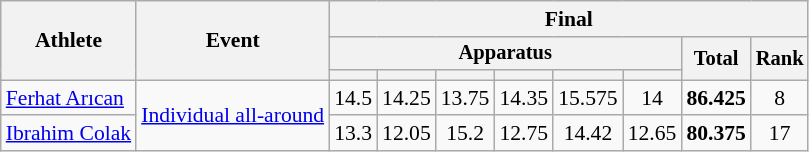<table class="wikitable" style="font-size:90%">
<tr>
<th rowspan=3>Athlete</th>
<th rowspan=3>Event</th>
<th colspan =8>Final</th>
</tr>
<tr style="font-size:95%">
<th colspan=6>Apparatus</th>
<th rowspan=2>Total</th>
<th rowspan=2>Rank</th>
</tr>
<tr style="font-size:95%">
<th></th>
<th></th>
<th></th>
<th></th>
<th></th>
<th></th>
</tr>
<tr align=center>
<td align=left><a href='#'>Ferhat Arıcan</a></td>
<td style="text-align:left;" rowspan="2"><a href='#'>Individual all-around</a></td>
<td>14.5</td>
<td>14.25</td>
<td>13.75</td>
<td>14.35</td>
<td>15.575</td>
<td>14</td>
<td><strong>86.425</strong></td>
<td>8</td>
</tr>
<tr align=center>
<td align=left><a href='#'>Ibrahim Colak</a></td>
<td>13.3</td>
<td>12.05</td>
<td>15.2</td>
<td>12.75</td>
<td>14.42</td>
<td>12.65</td>
<td><strong>80.375</strong></td>
<td>17</td>
</tr>
</table>
